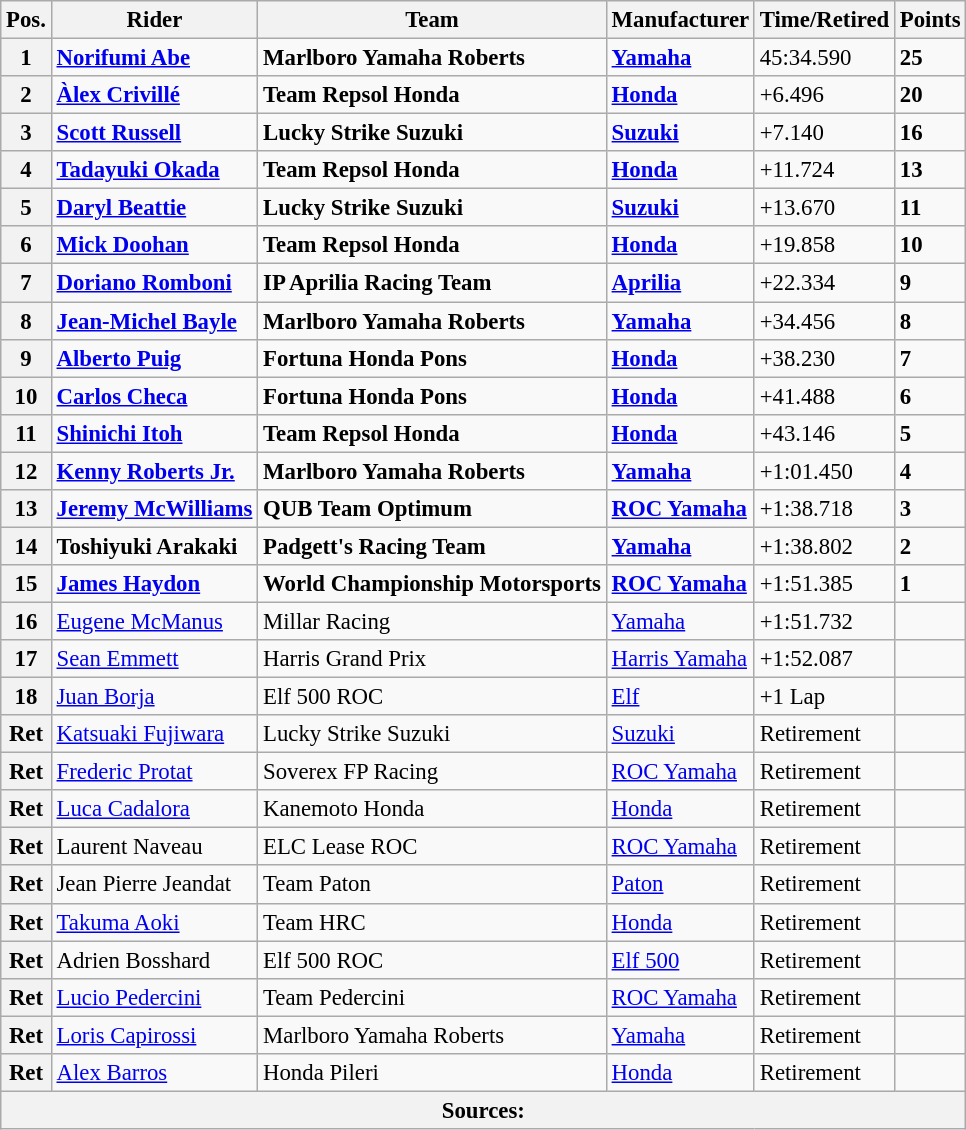<table class="wikitable" style="font-size: 95%;">
<tr>
<th>Pos.</th>
<th>Rider</th>
<th>Team</th>
<th>Manufacturer</th>
<th>Time/Retired</th>
<th>Points</th>
</tr>
<tr>
<th>1</th>
<td> <strong><a href='#'>Norifumi Abe</a></strong></td>
<td><strong>Marlboro Yamaha Roberts</strong></td>
<td><strong><a href='#'>Yamaha</a></strong></td>
<td>45:34.590</td>
<td><strong>25</strong></td>
</tr>
<tr>
<th>2</th>
<td> <strong><a href='#'>Àlex Crivillé</a></strong></td>
<td><strong>Team Repsol Honda</strong></td>
<td><strong><a href='#'>Honda</a></strong></td>
<td>+6.496</td>
<td><strong>20</strong></td>
</tr>
<tr>
<th>3</th>
<td> <strong><a href='#'>Scott Russell</a></strong></td>
<td><strong>Lucky Strike Suzuki</strong></td>
<td><strong><a href='#'>Suzuki</a></strong></td>
<td>+7.140</td>
<td><strong>16</strong></td>
</tr>
<tr>
<th>4</th>
<td> <strong><a href='#'>Tadayuki Okada</a></strong></td>
<td><strong>Team Repsol Honda</strong></td>
<td><strong><a href='#'>Honda</a></strong></td>
<td>+11.724</td>
<td><strong>13</strong></td>
</tr>
<tr>
<th>5</th>
<td> <strong><a href='#'>Daryl Beattie</a></strong></td>
<td><strong>Lucky Strike Suzuki</strong></td>
<td><strong><a href='#'>Suzuki</a></strong></td>
<td>+13.670</td>
<td><strong>11</strong></td>
</tr>
<tr>
<th>6</th>
<td> <strong><a href='#'>Mick Doohan</a></strong></td>
<td><strong>Team Repsol Honda</strong></td>
<td><strong><a href='#'>Honda</a></strong></td>
<td>+19.858</td>
<td><strong>10</strong></td>
</tr>
<tr>
<th>7</th>
<td> <strong><a href='#'>Doriano Romboni</a></strong></td>
<td><strong>IP Aprilia Racing Team</strong></td>
<td><strong><a href='#'>Aprilia</a></strong></td>
<td>+22.334</td>
<td><strong>9</strong></td>
</tr>
<tr>
<th>8</th>
<td> <strong><a href='#'>Jean-Michel Bayle</a></strong></td>
<td><strong>Marlboro Yamaha Roberts</strong></td>
<td><strong><a href='#'>Yamaha</a></strong></td>
<td>+34.456</td>
<td><strong>8</strong></td>
</tr>
<tr>
<th>9</th>
<td> <strong><a href='#'>Alberto Puig</a></strong></td>
<td><strong>Fortuna Honda Pons</strong></td>
<td><strong><a href='#'>Honda</a></strong></td>
<td>+38.230</td>
<td><strong>7</strong></td>
</tr>
<tr>
<th>10</th>
<td> <strong><a href='#'>Carlos Checa</a></strong></td>
<td><strong>Fortuna Honda Pons</strong></td>
<td><strong><a href='#'>Honda</a></strong></td>
<td>+41.488</td>
<td><strong>6</strong></td>
</tr>
<tr>
<th>11</th>
<td> <strong><a href='#'>Shinichi Itoh</a></strong></td>
<td><strong>Team Repsol Honda</strong></td>
<td><strong><a href='#'>Honda</a></strong></td>
<td>+43.146</td>
<td><strong>5</strong></td>
</tr>
<tr>
<th>12</th>
<td> <strong><a href='#'>Kenny Roberts Jr.</a></strong></td>
<td><strong>Marlboro Yamaha Roberts</strong></td>
<td><strong><a href='#'>Yamaha</a></strong></td>
<td>+1:01.450</td>
<td><strong>4</strong></td>
</tr>
<tr>
<th>13</th>
<td> <strong><a href='#'>Jeremy McWilliams</a></strong></td>
<td><strong>QUB Team Optimum</strong></td>
<td><strong><a href='#'>ROC Yamaha</a></strong></td>
<td>+1:38.718</td>
<td><strong>3</strong></td>
</tr>
<tr>
<th>14</th>
<td> <strong>Toshiyuki Arakaki</strong></td>
<td><strong>Padgett's Racing Team</strong></td>
<td><strong><a href='#'>Yamaha</a></strong></td>
<td>+1:38.802</td>
<td><strong>2</strong></td>
</tr>
<tr>
<th>15</th>
<td> <strong><a href='#'>James Haydon</a></strong></td>
<td><strong>World Championship Motorsports</strong></td>
<td><strong><a href='#'>ROC Yamaha</a></strong></td>
<td>+1:51.385</td>
<td><strong>1</strong></td>
</tr>
<tr>
<th>16</th>
<td> <a href='#'>Eugene McManus</a></td>
<td>Millar Racing</td>
<td><a href='#'>Yamaha</a></td>
<td>+1:51.732</td>
<td></td>
</tr>
<tr>
<th>17</th>
<td> <a href='#'>Sean Emmett</a></td>
<td>Harris Grand Prix</td>
<td><a href='#'>Harris Yamaha</a></td>
<td>+1:52.087</td>
<td></td>
</tr>
<tr>
<th>18</th>
<td> <a href='#'>Juan Borja</a></td>
<td>Elf 500 ROC</td>
<td><a href='#'>Elf</a></td>
<td>+1 Lap</td>
<td></td>
</tr>
<tr>
<th>Ret</th>
<td> <a href='#'>Katsuaki Fujiwara</a></td>
<td>Lucky Strike Suzuki</td>
<td><a href='#'>Suzuki</a></td>
<td>Retirement</td>
<td></td>
</tr>
<tr>
<th>Ret</th>
<td> <a href='#'>Frederic Protat</a></td>
<td>Soverex FP Racing</td>
<td><a href='#'>ROC Yamaha</a></td>
<td>Retirement</td>
<td></td>
</tr>
<tr>
<th>Ret</th>
<td> <a href='#'>Luca Cadalora</a></td>
<td>Kanemoto Honda</td>
<td><a href='#'>Honda</a></td>
<td>Retirement</td>
<td></td>
</tr>
<tr>
<th>Ret</th>
<td> Laurent Naveau</td>
<td>ELC Lease ROC</td>
<td><a href='#'>ROC Yamaha</a></td>
<td>Retirement</td>
<td></td>
</tr>
<tr>
<th>Ret</th>
<td> Jean Pierre Jeandat</td>
<td>Team Paton</td>
<td><a href='#'>Paton</a></td>
<td>Retirement</td>
<td></td>
</tr>
<tr>
<th>Ret</th>
<td> <a href='#'>Takuma Aoki</a></td>
<td>Team HRC</td>
<td><a href='#'>Honda</a></td>
<td>Retirement</td>
<td></td>
</tr>
<tr>
<th>Ret</th>
<td> Adrien Bosshard</td>
<td>Elf 500 ROC</td>
<td><a href='#'>Elf 500</a></td>
<td>Retirement</td>
<td></td>
</tr>
<tr>
<th>Ret</th>
<td> <a href='#'>Lucio Pedercini</a></td>
<td>Team Pedercini</td>
<td><a href='#'>ROC Yamaha</a></td>
<td>Retirement</td>
<td></td>
</tr>
<tr>
<th>Ret</th>
<td> <a href='#'>Loris Capirossi</a></td>
<td>Marlboro Yamaha Roberts</td>
<td><a href='#'>Yamaha</a></td>
<td>Retirement</td>
<td></td>
</tr>
<tr>
<th>Ret</th>
<td> <a href='#'>Alex Barros</a></td>
<td>Honda Pileri</td>
<td><a href='#'>Honda</a></td>
<td>Retirement</td>
<td></td>
</tr>
<tr>
<th colspan=8>Sources: </th>
</tr>
</table>
